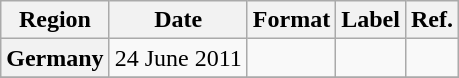<table class="wikitable plainrowheaders">
<tr>
<th scope="col">Region</th>
<th scope="col">Date</th>
<th scope="col">Format</th>
<th scope="col">Label</th>
<th scope="col">Ref.</th>
</tr>
<tr>
<th scope="row">Germany</th>
<td>24 June 2011</td>
<td></td>
<td></td>
<td></td>
</tr>
<tr>
</tr>
</table>
